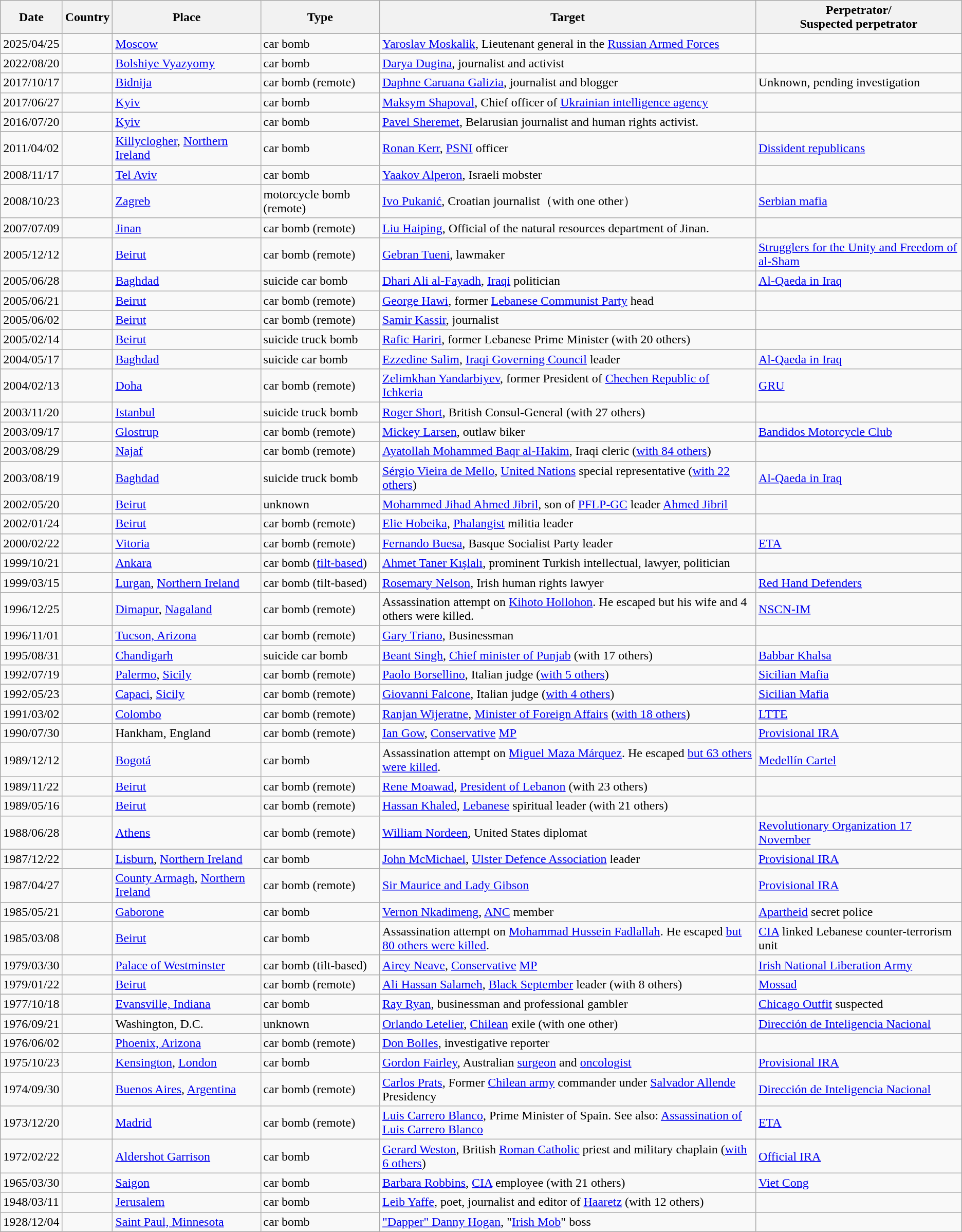<table class="wikitable">
<tr>
<th>Date</th>
<th>Country</th>
<th>Place</th>
<th>Type</th>
<th>Target</th>
<th>Perpetrator/<br>Suspected perpetrator</th>
</tr>
<tr>
<td>2025/04/25</td>
<td></td>
<td><a href='#'>Moscow</a></td>
<td>car bomb</td>
<td><a href='#'>Yaroslav Moskalik</a>, Lieutenant general in the <a href='#'>Russian Armed Forces</a></td>
<td></td>
</tr>
<tr>
<td>2022/08/20</td>
<td></td>
<td><a href='#'>Bolshiye Vyazyomy</a></td>
<td>car bomb</td>
<td><a href='#'>Darya Dugina</a>, journalist and activist</td>
<td></td>
</tr>
<tr>
<td>2017/10/17</td>
<td></td>
<td><a href='#'>Bidnija</a></td>
<td>car bomb (remote)</td>
<td><a href='#'>Daphne Caruana Galizia</a>, journalist and blogger</td>
<td>Unknown, pending investigation</td>
</tr>
<tr>
<td>2017/06/27</td>
<td></td>
<td><a href='#'>Kyiv</a></td>
<td>car bomb</td>
<td><a href='#'>Maksym Shapoval</a>, Chief officer of <a href='#'>Ukrainian intelligence agency</a></td>
<td></td>
</tr>
<tr>
<td>2016/07/20</td>
<td></td>
<td><a href='#'>Kyiv</a></td>
<td>car bomb</td>
<td><a href='#'>Pavel Sheremet</a>, Belarusian journalist and human rights activist.</td>
<td></td>
</tr>
<tr>
<td>2011/04/02</td>
<td></td>
<td><a href='#'>Killyclogher</a>, <a href='#'>Northern Ireland</a></td>
<td>car bomb</td>
<td><a href='#'>Ronan Kerr</a>, <a href='#'>PSNI</a> officer</td>
<td><a href='#'>Dissident republicans</a></td>
</tr>
<tr>
<td>2008/11/17</td>
<td></td>
<td><a href='#'>Tel Aviv</a></td>
<td>car bomb</td>
<td><a href='#'>Yaakov Alperon</a>, Israeli mobster</td>
<td></td>
</tr>
<tr>
<td>2008/10/23</td>
<td></td>
<td><a href='#'>Zagreb</a></td>
<td>motorcycle bomb (remote)</td>
<td><a href='#'>Ivo Pukanić</a>, Croatian journalist（with one other）</td>
<td><a href='#'>Serbian mafia</a></td>
</tr>
<tr>
<td>2007/07/09</td>
<td></td>
<td><a href='#'>Jinan</a></td>
<td>car bomb (remote)</td>
<td><a href='#'>Liu Haiping</a>, Official of the natural resources department of Jinan.</td>
<td></td>
</tr>
<tr>
<td>2005/12/12</td>
<td></td>
<td><a href='#'>Beirut</a></td>
<td>car bomb (remote)</td>
<td><a href='#'>Gebran Tueni</a>, lawmaker</td>
<td><a href='#'>Strugglers for the Unity and Freedom of al-Sham</a></td>
</tr>
<tr>
<td>2005/06/28</td>
<td></td>
<td><a href='#'>Baghdad</a></td>
<td>suicide car bomb</td>
<td><a href='#'>Dhari Ali al-Fayadh</a>, <a href='#'>Iraqi</a> politician</td>
<td><a href='#'>Al-Qaeda in Iraq</a></td>
</tr>
<tr>
<td>2005/06/21</td>
<td></td>
<td><a href='#'>Beirut</a></td>
<td>car bomb (remote)</td>
<td><a href='#'>George Hawi</a>, former <a href='#'>Lebanese Communist Party</a> head</td>
<td></td>
</tr>
<tr>
<td>2005/06/02</td>
<td></td>
<td><a href='#'>Beirut</a></td>
<td>car bomb (remote)</td>
<td><a href='#'>Samir Kassir</a>, journalist</td>
<td></td>
</tr>
<tr>
<td>2005/02/14</td>
<td></td>
<td><a href='#'>Beirut</a></td>
<td>suicide truck bomb</td>
<td><a href='#'>Rafic Hariri</a>, former Lebanese Prime Minister (with 20 others)</td>
<td></td>
</tr>
<tr>
<td>2004/05/17</td>
<td></td>
<td><a href='#'>Baghdad</a></td>
<td>suicide car bomb</td>
<td><a href='#'>Ezzedine Salim</a>, <a href='#'>Iraqi Governing Council</a> leader</td>
<td><a href='#'>Al-Qaeda in Iraq</a></td>
</tr>
<tr>
<td>2004/02/13</td>
<td></td>
<td><a href='#'>Doha</a></td>
<td>car bomb (remote)</td>
<td><a href='#'>Zelimkhan Yandarbiyev</a>, former President of <a href='#'>Chechen Republic of Ichkeria</a></td>
<td><a href='#'>GRU</a></td>
</tr>
<tr>
<td>2003/11/20</td>
<td></td>
<td><a href='#'>Istanbul</a></td>
<td>suicide truck bomb</td>
<td><a href='#'>Roger Short</a>, British Consul-General (with 27 others)</td>
<td></td>
</tr>
<tr>
<td>2003/09/17</td>
<td></td>
<td><a href='#'>Glostrup</a></td>
<td>car bomb (remote)</td>
<td><a href='#'>Mickey Larsen</a>, outlaw biker</td>
<td><a href='#'>Bandidos Motorcycle Club</a></td>
</tr>
<tr>
<td>2003/08/29</td>
<td></td>
<td><a href='#'>Najaf</a></td>
<td>car bomb (remote)</td>
<td><a href='#'>Ayatollah Mohammed Baqr al-Hakim</a>, Iraqi cleric (<a href='#'>with 84 others</a>)</td>
<td></td>
</tr>
<tr>
<td>2003/08/19</td>
<td></td>
<td><a href='#'>Baghdad</a></td>
<td>suicide truck bomb</td>
<td><a href='#'>Sérgio Vieira de Mello</a>, <a href='#'>United Nations</a> special representative (<a href='#'>with 22 others</a>)</td>
<td><a href='#'>Al-Qaeda in Iraq</a></td>
</tr>
<tr>
<td>2002/05/20</td>
<td></td>
<td><a href='#'>Beirut</a></td>
<td>unknown</td>
<td><a href='#'>Mohammed Jihad Ahmed Jibril</a>, son of <a href='#'>PFLP-GC</a> leader <a href='#'>Ahmed Jibril</a></td>
<td></td>
</tr>
<tr>
<td>2002/01/24</td>
<td></td>
<td><a href='#'>Beirut</a></td>
<td>car bomb (remote)</td>
<td><a href='#'>Elie Hobeika</a>, <a href='#'>Phalangist</a> militia leader</td>
<td></td>
</tr>
<tr>
<td>2000/02/22</td>
<td></td>
<td><a href='#'>Vitoria</a></td>
<td>car bomb (remote)</td>
<td><a href='#'>Fernando Buesa</a>, Basque Socialist Party leader</td>
<td><a href='#'>ETA</a></td>
</tr>
<tr>
<td>1999/10/21</td>
<td></td>
<td><a href='#'>Ankara</a></td>
<td>car bomb (<a href='#'>tilt-based</a>)</td>
<td><a href='#'>Ahmet Taner Kışlalı</a>, prominent Turkish intellectual, lawyer, politician</td>
<td></td>
</tr>
<tr>
<td>1999/03/15</td>
<td></td>
<td><a href='#'>Lurgan</a>, <a href='#'>Northern Ireland</a></td>
<td>car bomb (tilt-based)</td>
<td><a href='#'>Rosemary Nelson</a>, Irish human rights lawyer</td>
<td><a href='#'>Red Hand Defenders</a></td>
</tr>
<tr>
<td>1996/12/25</td>
<td></td>
<td><a href='#'>Dimapur</a>, <a href='#'>Nagaland</a></td>
<td>car bomb (remote)</td>
<td>Assassination attempt on <a href='#'>Kihoto Hollohon</a>. He escaped but his wife and 4 others were killed.</td>
<td><a href='#'>NSCN-IM</a></td>
</tr>
<tr>
<td>1996/11/01</td>
<td></td>
<td><a href='#'>Tucson, Arizona</a></td>
<td>car bomb (remote)</td>
<td><a href='#'>Gary Triano</a>, Businessman</td>
<td></td>
</tr>
<tr>
<td>1995/08/31</td>
<td></td>
<td><a href='#'>Chandigarh</a></td>
<td>suicide car bomb</td>
<td><a href='#'>Beant Singh</a>, <a href='#'>Chief minister of Punjab</a> (with 17 others)</td>
<td><a href='#'>Babbar Khalsa</a></td>
</tr>
<tr>
<td>1992/07/19</td>
<td></td>
<td><a href='#'>Palermo</a>, <a href='#'>Sicily</a></td>
<td>car bomb (remote)</td>
<td><a href='#'>Paolo Borsellino</a>, Italian judge (<a href='#'>with 5 others</a>)</td>
<td><a href='#'>Sicilian Mafia</a></td>
</tr>
<tr>
<td>1992/05/23</td>
<td></td>
<td><a href='#'>Capaci</a>, <a href='#'>Sicily</a></td>
<td>car bomb (remote)</td>
<td><a href='#'>Giovanni Falcone</a>, Italian judge (<a href='#'>with 4 others</a>)</td>
<td><a href='#'>Sicilian Mafia</a></td>
</tr>
<tr>
<td>1991/03/02</td>
<td></td>
<td><a href='#'>Colombo</a></td>
<td>car bomb (remote)</td>
<td><a href='#'>Ranjan Wijeratne</a>, <a href='#'>Minister of Foreign Affairs</a> (<a href='#'>with 18 others</a>)</td>
<td><a href='#'>LTTE</a></td>
</tr>
<tr>
<td>1990/07/30</td>
<td></td>
<td>Hankham, England</td>
<td>car bomb (remote)</td>
<td><a href='#'>Ian Gow</a>, <a href='#'>Conservative</a> <a href='#'>MP</a></td>
<td><a href='#'>Provisional IRA</a></td>
</tr>
<tr>
<td>1989/12/12</td>
<td></td>
<td><a href='#'>Bogotá</a></td>
<td>car bomb</td>
<td>Assassination attempt on <a href='#'>Miguel Maza Márquez</a>. He escaped <a href='#'>but 63 others were killed</a>.</td>
<td><a href='#'>Medellín Cartel</a></td>
</tr>
<tr>
<td>1989/11/22</td>
<td></td>
<td><a href='#'>Beirut</a></td>
<td>car bomb (remote)</td>
<td><a href='#'>Rene Moawad</a>, <a href='#'>President of Lebanon</a> (with 23 others)</td>
<td></td>
</tr>
<tr>
<td>1989/05/16</td>
<td></td>
<td><a href='#'>Beirut</a></td>
<td>car bomb (remote)</td>
<td><a href='#'>Hassan Khaled</a>, <a href='#'>Lebanese</a> spiritual leader (with 21 others)</td>
<td></td>
</tr>
<tr>
<td>1988/06/28</td>
<td></td>
<td><a href='#'>Athens</a></td>
<td>car bomb (remote)</td>
<td><a href='#'>William Nordeen</a>, United States diplomat</td>
<td><a href='#'>Revolutionary Organization 17 November</a></td>
</tr>
<tr>
<td>1987/12/22</td>
<td></td>
<td><a href='#'>Lisburn</a>, <a href='#'>Northern Ireland</a></td>
<td>car bomb</td>
<td><a href='#'>John McMichael</a>, <a href='#'>Ulster Defence Association</a> leader</td>
<td><a href='#'>Provisional IRA</a></td>
</tr>
<tr>
<td>1987/04/27</td>
<td></td>
<td><a href='#'>County Armagh</a>, <a href='#'>Northern Ireland</a></td>
<td>car bomb (remote)</td>
<td><a href='#'>Sir Maurice and Lady Gibson</a></td>
<td><a href='#'>Provisional IRA</a></td>
</tr>
<tr>
<td>1985/05/21</td>
<td></td>
<td><a href='#'>Gaborone</a></td>
<td>car bomb</td>
<td><a href='#'>Vernon Nkadimeng</a>, <a href='#'>ANC</a> member</td>
<td><a href='#'>Apartheid</a> secret police</td>
</tr>
<tr>
<td>1985/03/08</td>
<td></td>
<td><a href='#'>Beirut</a></td>
<td>car bomb</td>
<td>Assassination attempt on <a href='#'>Mohammad Hussein Fadlallah</a>. He escaped <a href='#'>but 80 others were killed</a>.</td>
<td><a href='#'>CIA</a> linked Lebanese counter-terrorism unit</td>
</tr>
<tr>
<td>1979/03/30</td>
<td></td>
<td><a href='#'>Palace of Westminster</a></td>
<td>car bomb (tilt-based)</td>
<td><a href='#'>Airey Neave</a>, <a href='#'>Conservative</a> <a href='#'>MP</a></td>
<td><a href='#'>Irish National Liberation Army</a></td>
</tr>
<tr>
<td>1979/01/22</td>
<td></td>
<td><a href='#'>Beirut</a></td>
<td>car bomb (remote)</td>
<td><a href='#'>Ali Hassan Salameh</a>, <a href='#'>Black September</a> leader (with 8 others)</td>
<td><a href='#'>Mossad</a></td>
</tr>
<tr>
<td>1977/10/18</td>
<td></td>
<td><a href='#'>Evansville, Indiana</a></td>
<td>car bomb</td>
<td><a href='#'>Ray Ryan</a>, businessman and professional gambler</td>
<td><a href='#'>Chicago Outfit</a> suspected</td>
</tr>
<tr>
<td>1976/09/21</td>
<td></td>
<td>Washington, D.C.</td>
<td>unknown</td>
<td><a href='#'>Orlando Letelier</a>, <a href='#'>Chilean</a> exile (with one other)</td>
<td><a href='#'>Dirección de Inteligencia Nacional</a></td>
</tr>
<tr>
<td>1976/06/02</td>
<td></td>
<td><a href='#'>Phoenix, Arizona</a></td>
<td>car bomb (remote)</td>
<td><a href='#'>Don Bolles</a>, investigative reporter</td>
<td></td>
</tr>
<tr>
<td>1975/10/23</td>
<td></td>
<td><a href='#'>Kensington</a>, <a href='#'>London</a></td>
<td>car bomb</td>
<td><a href='#'>Gordon Fairley</a>, Australian <a href='#'>surgeon</a> and <a href='#'>oncologist</a></td>
<td><a href='#'>Provisional IRA</a></td>
</tr>
<tr>
<td>1974/09/30</td>
<td></td>
<td><a href='#'>Buenos Aires</a>, <a href='#'>Argentina</a></td>
<td>car bomb (remote)</td>
<td><a href='#'>Carlos Prats</a>, Former <a href='#'>Chilean army</a> commander under <a href='#'>Salvador Allende</a> Presidency</td>
<td><a href='#'>Dirección de Inteligencia Nacional</a></td>
</tr>
<tr>
<td>1973/12/20</td>
<td></td>
<td><a href='#'>Madrid</a></td>
<td>car bomb (remote)</td>
<td><a href='#'>Luis Carrero Blanco</a>, Prime Minister of Spain. See also: <a href='#'>Assassination of Luis Carrero Blanco</a></td>
<td><a href='#'>ETA</a></td>
</tr>
<tr>
<td>1972/02/22</td>
<td></td>
<td><a href='#'>Aldershot Garrison</a></td>
<td>car bomb</td>
<td><a href='#'>Gerard Weston</a>, British <a href='#'>Roman Catholic</a> priest and military chaplain (<a href='#'>with 6 others</a>)</td>
<td><a href='#'>Official IRA</a></td>
</tr>
<tr>
<td>1965/03/30</td>
<td></td>
<td><a href='#'>Saigon</a></td>
<td>car bomb</td>
<td><a href='#'>Barbara Robbins</a>, <a href='#'>CIA</a> employee (with 21 others)</td>
<td><a href='#'>Viet Cong</a></td>
</tr>
<tr>
<td>1948/03/11</td>
<td></td>
<td><a href='#'>Jerusalem</a></td>
<td>car bomb</td>
<td><a href='#'>Leib Yaffe</a>, poet, journalist and editor of <a href='#'>Haaretz</a> (with 12 others)</td>
<td></td>
</tr>
<tr>
<td>1928/12/04</td>
<td></td>
<td><a href='#'>Saint Paul, Minnesota</a></td>
<td>car bomb</td>
<td><a href='#'>"Dapper" Danny Hogan</a>, "<a href='#'>Irish Mob</a>" boss</td>
<td></td>
</tr>
</table>
